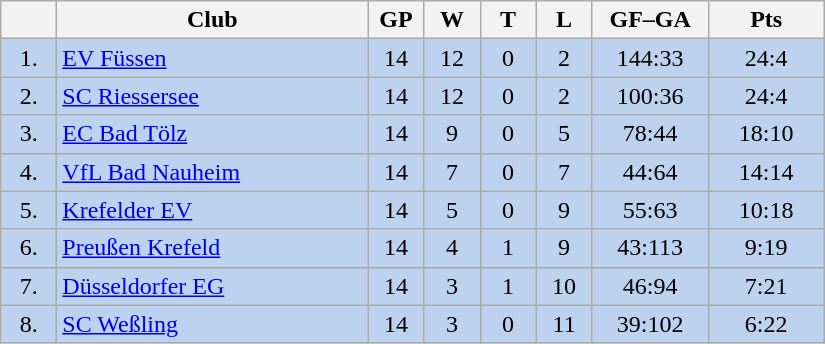<table class="wikitable">
<tr>
<th width="30"></th>
<th width="200">Club</th>
<th width="30">GP</th>
<th width="30">W</th>
<th width="30">T</th>
<th width="30">L</th>
<th width="70">GF–GA</th>
<th width="70">Pts</th>
</tr>
<tr bgcolor="#BCD2EE" align="center">
<td>1.</td>
<td align="left"><a href='#'>EV Füssen</a></td>
<td>14</td>
<td>12</td>
<td>0</td>
<td>2</td>
<td>144:33</td>
<td>24:4</td>
</tr>
<tr bgcolor=#BCD2EE align="center">
<td>2.</td>
<td align="left"><a href='#'>SC Riessersee</a></td>
<td>14</td>
<td>12</td>
<td>0</td>
<td>2</td>
<td>100:36</td>
<td>24:4</td>
</tr>
<tr bgcolor=#BCD2EE align="center">
<td>3.</td>
<td align="left"><a href='#'>EC Bad Tölz</a></td>
<td>14</td>
<td>9</td>
<td>0</td>
<td>5</td>
<td>78:44</td>
<td>18:10</td>
</tr>
<tr bgcolor=#BCD2EE align="center">
<td>4.</td>
<td align="left"><a href='#'>VfL Bad Nauheim</a></td>
<td>14</td>
<td>7</td>
<td>0</td>
<td>7</td>
<td>44:64</td>
<td>14:14</td>
</tr>
<tr bgcolor=#BCD2EE align="center">
<td>5.</td>
<td align="left"><a href='#'>Krefelder EV</a></td>
<td>14</td>
<td>5</td>
<td>0</td>
<td>9</td>
<td>55:63</td>
<td>10:18</td>
</tr>
<tr bgcolor=#BCD2EE align="center">
<td>6.</td>
<td align="left"><a href='#'>Preußen Krefeld</a></td>
<td>14</td>
<td>4</td>
<td>1</td>
<td>9</td>
<td>43:113</td>
<td>9:19</td>
</tr>
<tr bgcolor=#BCD2EE align="center">
<td>7.</td>
<td align="left"><a href='#'>Düsseldorfer EG</a></td>
<td>14</td>
<td>3</td>
<td>1</td>
<td>10</td>
<td>46:94</td>
<td>7:21</td>
</tr>
<tr bgcolor=#BCD2EE align="center">
<td>8.</td>
<td align="left"><a href='#'>SC Weßling</a></td>
<td>14</td>
<td>3</td>
<td>0</td>
<td>11</td>
<td>39:102</td>
<td>6:22</td>
</tr>
</table>
